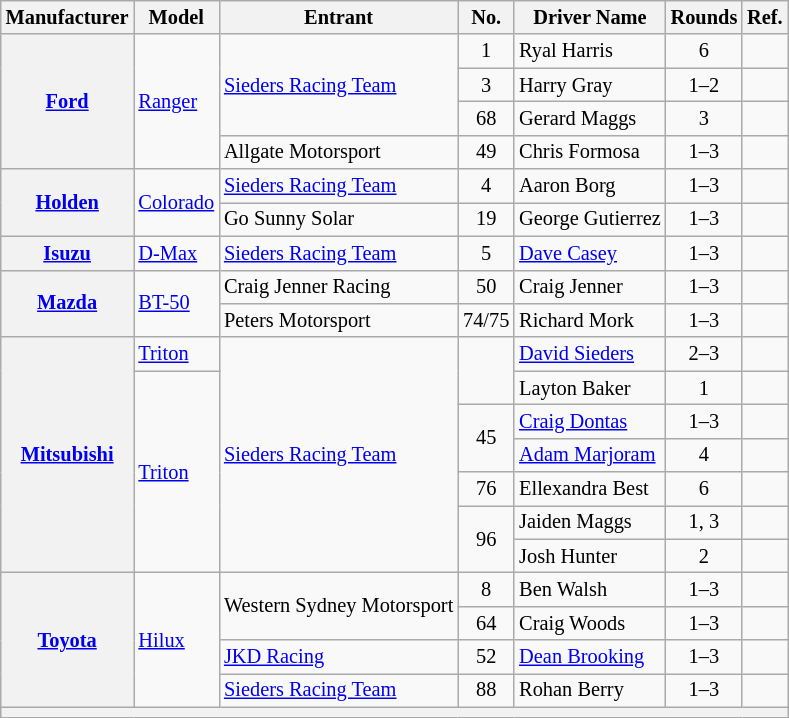<table class="wikitable" style=font-size:85%;>
<tr>
<th>Manufacturer</th>
<th>Model</th>
<th>Entrant</th>
<th>No.</th>
<th>Driver Name</th>
<th>Rounds</th>
<th>Ref.</th>
</tr>
<tr>
<th rowspan=4><a href='#'>Ford</a></th>
<td rowspan=4><a href='#'>Ranger</a></td>
<td rowspan=3><a href='#'>Sieders Racing Team</a></td>
<td align=center>1</td>
<td> Ryal Harris</td>
<td align=center>6</td>
<td align-center></td>
</tr>
<tr>
<td align=center>3</td>
<td> Harry Gray</td>
<td align=center>1–2</td>
<td align-center></td>
</tr>
<tr>
<td align=center>68</td>
<td> Gerard Maggs</td>
<td align=center>3</td>
<td align-center></td>
</tr>
<tr>
<td rowspan=1>Allgate Motorsport</td>
<td align=center>49</td>
<td> Chris Formosa</td>
<td align=center>1–3</td>
<td align-center></td>
</tr>
<tr>
<th rowspan=2><a href='#'>Holden</a></th>
<td rowspan=2><a href='#'>Colorado</a></td>
<td rowspan=1><a href='#'>Sieders Racing Team</a></td>
<td align=center>4</td>
<td> Aaron Borg</td>
<td align=center>1–3</td>
<td align-center></td>
</tr>
<tr>
<td rowspan=1>Go Sunny Solar</td>
<td align=center>19</td>
<td> George Gutierrez</td>
<td align=center>1–3</td>
<td align-center></td>
</tr>
<tr>
<th rowspan=1><a href='#'>Isuzu</a></th>
<td rowspan=1><a href='#'>D-Max</a></td>
<td rowspan=1><a href='#'>Sieders Racing Team</a></td>
<td align=center>5</td>
<td> <a href='#'>Dave Casey</a></td>
<td align=center>1–3</td>
<td align=center></td>
</tr>
<tr>
<th rowspan=2><a href='#'>Mazda</a></th>
<td rowspan=2><a href='#'>BT-50</a></td>
<td rowspan=1>Craig Jenner Racing</td>
<td align=center>50</td>
<td> Craig Jenner</td>
<td align=center>1–3</td>
<td align-center></td>
</tr>
<tr>
<td rowspan=1>Peters Motorsport</td>
<td align=center>74/75</td>
<td> Richard Mork</td>
<td align=center>1–3</td>
<td align-center></td>
</tr>
<tr>
<th rowspan="7"><a href='#'>Mitsubishi</a></th>
<td><a href='#'>Triton</a></td>
<td rowspan="7"><a href='#'>Sieders Racing Team</a></td>
<td rowspan=2 align=center></td>
<td> <a href='#'>David Sieders</a></td>
<td align=center>2–3</td>
<td align-center></td>
</tr>
<tr>
<td rowspan="6"><a href='#'>Triton</a></td>
<td> Layton Baker</td>
<td align=center>1</td>
<td align-center></td>
</tr>
<tr>
<td rowspan="2" align="center">45</td>
<td> <a href='#'>Craig Dontas</a></td>
<td align=center>1–3</td>
<td align=center></td>
</tr>
<tr>
<td> <a href='#'>Adam Marjoram</a></td>
<td align=center>4</td>
<td align=center></td>
</tr>
<tr>
<td align=center>76</td>
<td> Ellexandra Best</td>
<td align=center>6</td>
<td align-center></td>
</tr>
<tr>
<td rowspan=2 align=center>96</td>
<td> Jaiden Maggs</td>
<td align=center>1, 3</td>
<td align-center></td>
</tr>
<tr>
<td> Josh Hunter</td>
<td align=center>2</td>
<td align-center></td>
</tr>
<tr>
<th rowspan=4><a href='#'>Toyota</a></th>
<td rowspan=4><a href='#'>Hilux</a></td>
<td rowspan=2>Western Sydney Motorsport</td>
<td align=center>8</td>
<td> Ben Walsh</td>
<td align=center>1–3</td>
<td align-center></td>
</tr>
<tr>
<td align=center>64</td>
<td> Craig Woods</td>
<td align=center>1–3</td>
<td align-center></td>
</tr>
<tr>
<td><a href='#'>JKD Racing</a></td>
<td align=center>52</td>
<td> <a href='#'>Dean Brooking</a></td>
<td align=center>1–3</td>
<td align=center></td>
</tr>
<tr>
<td rowspan=1><a href='#'>Sieders Racing Team</a></td>
<td align=center>88</td>
<td> Rohan Berry</td>
<td align=center>1–3</td>
<td align-center></td>
</tr>
<tr>
<th colspan=7></th>
</tr>
</table>
